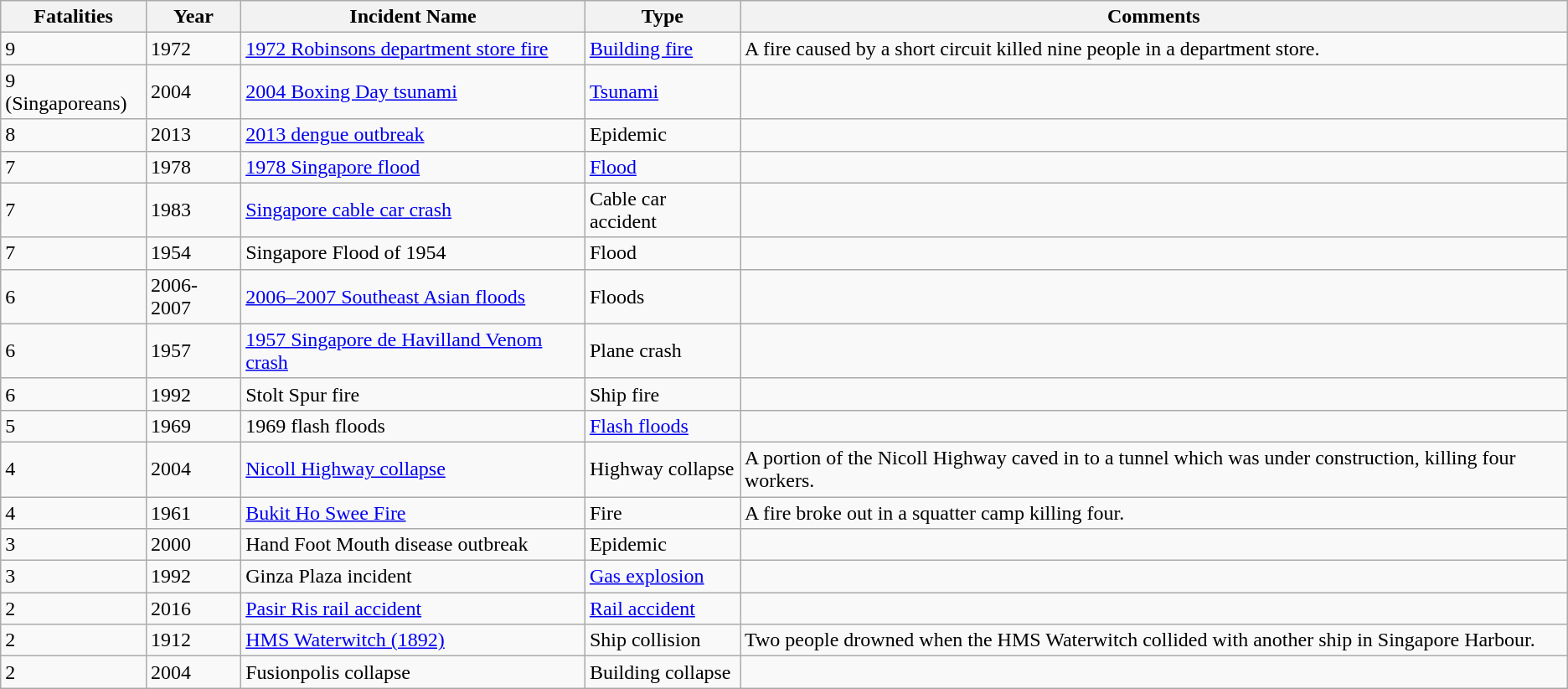<table class="wikitable sortable sticky-header" style=text-align:left" style="margin:1em auto;">
<tr>
<th data-sort-type="number">Fatalities</th>
<th>Year</th>
<th>Incident Name</th>
<th>Type</th>
<th>Comments</th>
</tr>
<tr>
<td>9</td>
<td>1972</td>
<td><a href='#'>1972 Robinsons department store fire</a></td>
<td><a href='#'>Building fire</a></td>
<td>A fire caused by a short circuit killed nine people in a department store.</td>
</tr>
<tr>
<td>9 (Singaporeans)</td>
<td>2004</td>
<td><a href='#'>2004 Boxing Day tsunami</a></td>
<td><a href='#'>Tsunami</a></td>
<td></td>
</tr>
<tr>
<td>8</td>
<td>2013</td>
<td><a href='#'>2013 dengue outbreak</a></td>
<td>Epidemic</td>
<td></td>
</tr>
<tr>
<td>7</td>
<td>1978</td>
<td><a href='#'>1978 Singapore flood</a></td>
<td><a href='#'>Flood</a></td>
<td></td>
</tr>
<tr>
<td>7</td>
<td>1983</td>
<td><a href='#'>Singapore cable car crash</a></td>
<td>Cable car accident</td>
<td></td>
</tr>
<tr>
<td>7</td>
<td>1954</td>
<td>Singapore Flood of 1954</td>
<td>Flood</td>
<td></td>
</tr>
<tr>
<td>6</td>
<td>2006-2007</td>
<td><a href='#'>2006–2007 Southeast Asian floods</a></td>
<td>Floods</td>
<td></td>
</tr>
<tr>
<td>6</td>
<td>1957</td>
<td><a href='#'>1957 Singapore de Havilland Venom crash</a></td>
<td>Plane crash</td>
<td></td>
</tr>
<tr>
<td>6</td>
<td>1992</td>
<td>Stolt Spur fire</td>
<td>Ship fire</td>
<td></td>
</tr>
<tr>
<td>5</td>
<td>1969</td>
<td>1969 flash floods</td>
<td><a href='#'>Flash floods</a></td>
<td></td>
</tr>
<tr>
<td>4</td>
<td>2004</td>
<td><a href='#'>Nicoll Highway collapse</a></td>
<td>Highway collapse</td>
<td>A portion of the Nicoll Highway caved in to a tunnel which was under construction, killing four workers.</td>
</tr>
<tr>
<td>4</td>
<td>1961</td>
<td><a href='#'>Bukit Ho Swee Fire</a></td>
<td>Fire</td>
<td>A fire broke out in a squatter camp killing four.</td>
</tr>
<tr>
<td>3</td>
<td>2000</td>
<td>Hand Foot Mouth disease outbreak</td>
<td>Epidemic</td>
<td></td>
</tr>
<tr>
<td>3</td>
<td>1992</td>
<td>Ginza Plaza incident</td>
<td><a href='#'>Gas explosion</a></td>
<td></td>
</tr>
<tr>
<td>2</td>
<td>2016</td>
<td><a href='#'>Pasir Ris rail accident</a></td>
<td><a href='#'>Rail accident</a></td>
<td></td>
</tr>
<tr>
<td>2</td>
<td>1912</td>
<td><a href='#'>HMS Waterwitch (1892)</a></td>
<td>Ship collision</td>
<td>Two people drowned when the HMS Waterwitch collided with another ship in Singapore Harbour.</td>
</tr>
<tr>
<td>2</td>
<td>2004</td>
<td>Fusionpolis collapse</td>
<td>Building collapse</td>
<td></td>
</tr>
</table>
